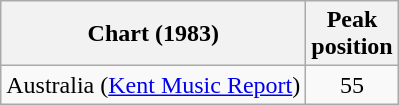<table class="wikitable">
<tr>
<th>Chart (1983)</th>
<th>Peak<br>position</th>
</tr>
<tr>
<td>Australia (<a href='#'>Kent Music Report</a>)</td>
<td style="text-align:center;">55</td>
</tr>
</table>
